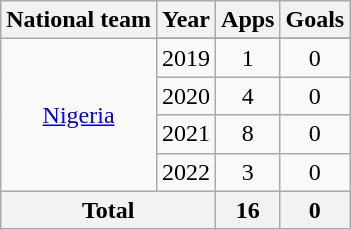<table class="wikitable" style="text-align:center">
<tr>
<th>National team</th>
<th>Year</th>
<th>Apps</th>
<th>Goals</th>
</tr>
<tr>
<td rowspan="5"><a href='#'>Nigeria</a></td>
</tr>
<tr>
<td>2019</td>
<td>1</td>
<td>0</td>
</tr>
<tr>
<td>2020</td>
<td>4</td>
<td>0</td>
</tr>
<tr>
<td>2021</td>
<td>8</td>
<td>0</td>
</tr>
<tr>
<td>2022</td>
<td>3</td>
<td>0</td>
</tr>
<tr>
<th colspan="2">Total</th>
<th>16</th>
<th>0</th>
</tr>
</table>
